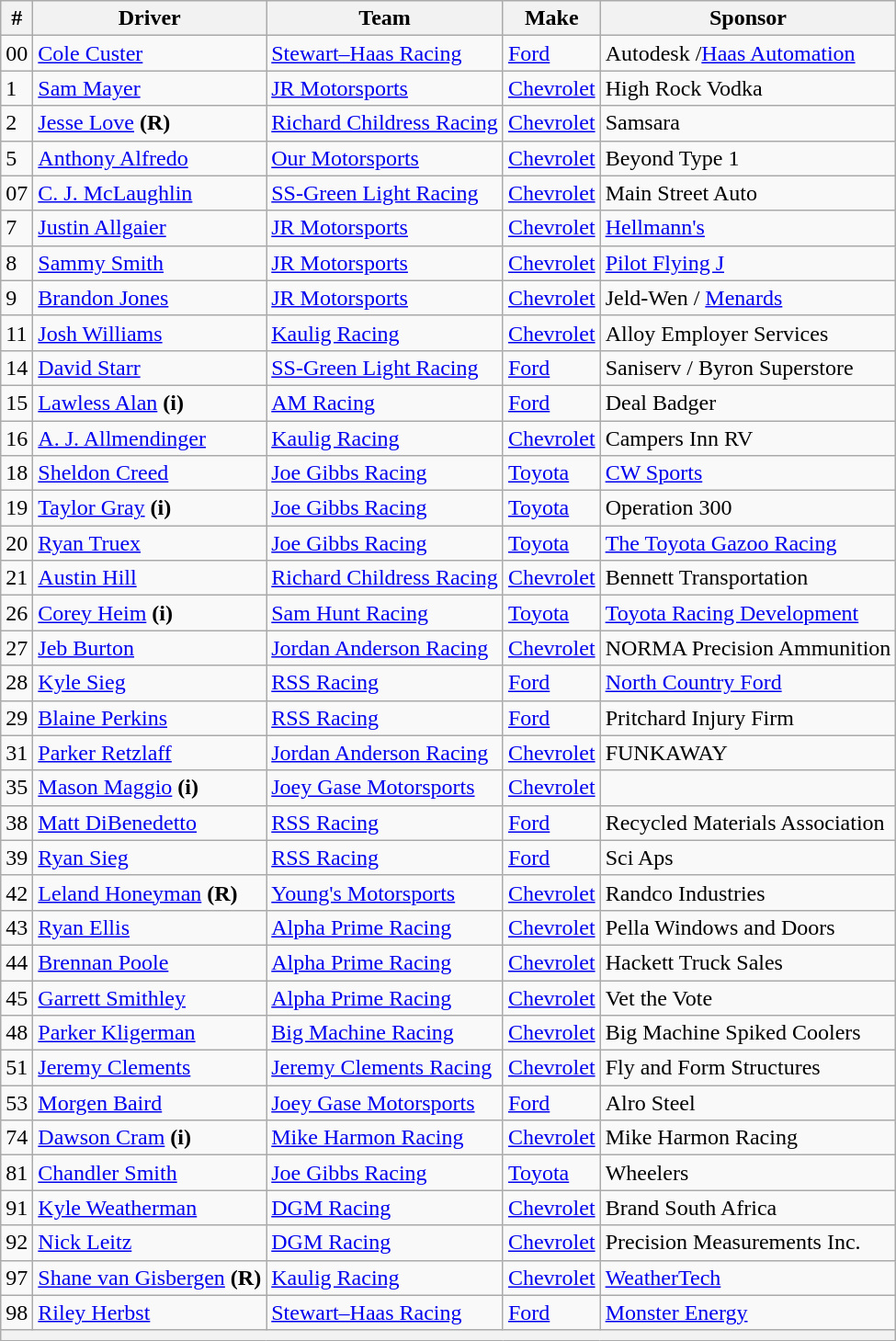<table class="wikitable">
<tr>
<th>#</th>
<th>Driver</th>
<th>Team</th>
<th>Make</th>
<th>Sponsor</th>
</tr>
<tr>
<td>00</td>
<td><a href='#'>Cole Custer</a></td>
<td><a href='#'>Stewart–Haas Racing</a></td>
<td><a href='#'>Ford</a></td>
<td>Autodesk /<a href='#'>Haas Automation</a></td>
</tr>
<tr>
<td>1</td>
<td><a href='#'>Sam Mayer</a></td>
<td><a href='#'>JR Motorsports</a></td>
<td><a href='#'>Chevrolet</a></td>
<td>High Rock Vodka</td>
</tr>
<tr>
<td>2</td>
<td><a href='#'>Jesse Love</a> <strong>(R)</strong></td>
<td><a href='#'>Richard Childress Racing</a></td>
<td><a href='#'>Chevrolet</a></td>
<td>Samsara</td>
</tr>
<tr>
<td>5</td>
<td><a href='#'>Anthony Alfredo</a></td>
<td><a href='#'>Our Motorsports</a></td>
<td><a href='#'>Chevrolet</a></td>
<td>Beyond Type 1</td>
</tr>
<tr>
<td>07</td>
<td><a href='#'>C. J. McLaughlin</a></td>
<td><a href='#'>SS-Green Light Racing</a></td>
<td><a href='#'>Chevrolet</a></td>
<td>Main Street Auto</td>
</tr>
<tr>
<td>7</td>
<td><a href='#'>Justin Allgaier</a></td>
<td><a href='#'>JR Motorsports</a></td>
<td><a href='#'>Chevrolet</a></td>
<td><a href='#'>Hellmann's</a></td>
</tr>
<tr>
<td>8</td>
<td><a href='#'>Sammy Smith</a></td>
<td><a href='#'>JR Motorsports</a></td>
<td><a href='#'>Chevrolet</a></td>
<td><a href='#'>Pilot Flying J</a></td>
</tr>
<tr>
<td>9</td>
<td><a href='#'>Brandon Jones</a></td>
<td><a href='#'>JR Motorsports</a></td>
<td><a href='#'>Chevrolet</a></td>
<td>Jeld-Wen / <a href='#'>Menards</a></td>
</tr>
<tr>
<td>11</td>
<td><a href='#'>Josh Williams</a></td>
<td><a href='#'>Kaulig Racing</a></td>
<td><a href='#'>Chevrolet</a></td>
<td>Alloy Employer Services</td>
</tr>
<tr>
<td>14</td>
<td><a href='#'>David Starr</a></td>
<td><a href='#'>SS-Green Light Racing</a></td>
<td><a href='#'>Ford</a></td>
<td>Saniserv / Byron Superstore</td>
</tr>
<tr>
<td>15</td>
<td><a href='#'>Lawless Alan</a> <strong>(i)</strong></td>
<td><a href='#'>AM Racing</a></td>
<td><a href='#'>Ford</a></td>
<td>Deal Badger</td>
</tr>
<tr>
<td>16</td>
<td><a href='#'>A. J. Allmendinger</a></td>
<td><a href='#'>Kaulig Racing</a></td>
<td><a href='#'>Chevrolet</a></td>
<td>Campers Inn RV</td>
</tr>
<tr>
<td>18</td>
<td><a href='#'>Sheldon Creed</a></td>
<td><a href='#'>Joe Gibbs Racing</a></td>
<td><a href='#'>Toyota</a></td>
<td><a href='#'>CW Sports</a></td>
</tr>
<tr>
<td>19</td>
<td><a href='#'>Taylor Gray</a> <strong>(i)</strong></td>
<td><a href='#'>Joe Gibbs Racing</a></td>
<td><a href='#'>Toyota</a></td>
<td>Operation 300</td>
</tr>
<tr>
<td>20</td>
<td><a href='#'>Ryan Truex</a></td>
<td><a href='#'>Joe Gibbs Racing</a></td>
<td><a href='#'>Toyota</a></td>
<td><a href='#'>The Toyota Gazoo Racing</a></td>
</tr>
<tr>
<td>21</td>
<td><a href='#'>Austin Hill</a></td>
<td><a href='#'>Richard Childress Racing</a></td>
<td><a href='#'>Chevrolet</a></td>
<td>Bennett Transportation</td>
</tr>
<tr>
<td>26</td>
<td><a href='#'>Corey Heim</a> <strong>(i)</strong></td>
<td><a href='#'>Sam Hunt Racing</a></td>
<td><a href='#'>Toyota</a></td>
<td><a href='#'>Toyota Racing Development</a></td>
</tr>
<tr>
<td>27</td>
<td><a href='#'>Jeb Burton</a></td>
<td><a href='#'>Jordan Anderson Racing</a></td>
<td><a href='#'>Chevrolet</a></td>
<td>NORMA Precision Ammunition</td>
</tr>
<tr>
<td>28</td>
<td><a href='#'>Kyle Sieg</a></td>
<td><a href='#'>RSS Racing</a></td>
<td><a href='#'>Ford</a></td>
<td><a href='#'>North Country Ford</a></td>
</tr>
<tr>
<td>29</td>
<td><a href='#'>Blaine Perkins</a></td>
<td><a href='#'>RSS Racing</a></td>
<td><a href='#'>Ford</a></td>
<td>Pritchard Injury Firm</td>
</tr>
<tr>
<td>31</td>
<td><a href='#'>Parker Retzlaff</a></td>
<td><a href='#'>Jordan Anderson Racing</a></td>
<td><a href='#'>Chevrolet</a></td>
<td>FUNKAWAY</td>
</tr>
<tr>
<td>35</td>
<td><a href='#'>Mason Maggio</a> <strong>(i)</strong></td>
<td><a href='#'>Joey Gase Motorsports</a></td>
<td><a href='#'>Chevrolet</a></td>
<td></td>
</tr>
<tr>
<td>38</td>
<td><a href='#'>Matt DiBenedetto</a></td>
<td><a href='#'>RSS Racing</a></td>
<td><a href='#'>Ford</a></td>
<td nowrap="">Recycled Materials Association</td>
</tr>
<tr>
<td>39</td>
<td><a href='#'>Ryan Sieg</a></td>
<td><a href='#'>RSS Racing</a></td>
<td><a href='#'>Ford</a></td>
<td>Sci Aps</td>
</tr>
<tr>
<td>42</td>
<td><a href='#'>Leland Honeyman</a> <strong>(R)</strong></td>
<td><a href='#'>Young's Motorsports</a></td>
<td><a href='#'>Chevrolet</a></td>
<td>Randco Industries</td>
</tr>
<tr>
<td>43</td>
<td><a href='#'>Ryan Ellis</a></td>
<td><a href='#'>Alpha Prime Racing</a></td>
<td><a href='#'>Chevrolet</a></td>
<td>Pella Windows and Doors</td>
</tr>
<tr>
<td>44</td>
<td><a href='#'>Brennan Poole</a></td>
<td><a href='#'>Alpha Prime Racing</a></td>
<td><a href='#'>Chevrolet</a></td>
<td>Hackett Truck Sales</td>
</tr>
<tr>
<td>45</td>
<td><a href='#'>Garrett Smithley</a></td>
<td><a href='#'>Alpha Prime Racing</a></td>
<td><a href='#'>Chevrolet</a></td>
<td>Vet the Vote</td>
</tr>
<tr>
<td>48</td>
<td><a href='#'>Parker Kligerman</a></td>
<td><a href='#'>Big Machine Racing</a></td>
<td><a href='#'>Chevrolet</a></td>
<td>Big Machine Spiked Coolers</td>
</tr>
<tr>
<td>51</td>
<td><a href='#'>Jeremy Clements</a></td>
<td nowrap=""><a href='#'>Jeremy Clements Racing</a></td>
<td><a href='#'>Chevrolet</a></td>
<td>Fly and Form Structures</td>
</tr>
<tr>
<td>53</td>
<td><a href='#'>Morgen Baird</a></td>
<td><a href='#'>Joey Gase Motorsports</a></td>
<td><a href='#'>Ford</a></td>
<td>Alro Steel</td>
</tr>
<tr>
<td>74</td>
<td><a href='#'>Dawson Cram</a> <strong>(i)</strong></td>
<td><a href='#'>Mike Harmon Racing</a></td>
<td><a href='#'>Chevrolet</a></td>
<td>Mike Harmon Racing</td>
</tr>
<tr>
<td>81</td>
<td><a href='#'>Chandler Smith</a></td>
<td><a href='#'>Joe Gibbs Racing</a></td>
<td><a href='#'>Toyota</a></td>
<td>Wheelers</td>
</tr>
<tr>
<td>91</td>
<td><a href='#'>Kyle Weatherman</a></td>
<td><a href='#'>DGM Racing</a></td>
<td><a href='#'>Chevrolet</a></td>
<td>Brand South Africa</td>
</tr>
<tr>
<td>92</td>
<td><a href='#'>Nick Leitz</a></td>
<td><a href='#'>DGM Racing</a></td>
<td><a href='#'>Chevrolet</a></td>
<td>Precision Measurements Inc.</td>
</tr>
<tr>
<td>97</td>
<td nowrap=""><a href='#'>Shane van Gisbergen</a> <strong>(R)</strong></td>
<td><a href='#'>Kaulig Racing</a></td>
<td><a href='#'>Chevrolet</a></td>
<td><a href='#'>WeatherTech</a></td>
</tr>
<tr>
<td>98</td>
<td><a href='#'>Riley Herbst</a></td>
<td><a href='#'>Stewart–Haas Racing</a></td>
<td><a href='#'>Ford</a></td>
<td><a href='#'>Monster Energy</a></td>
</tr>
<tr>
<th colspan="5"></th>
</tr>
</table>
